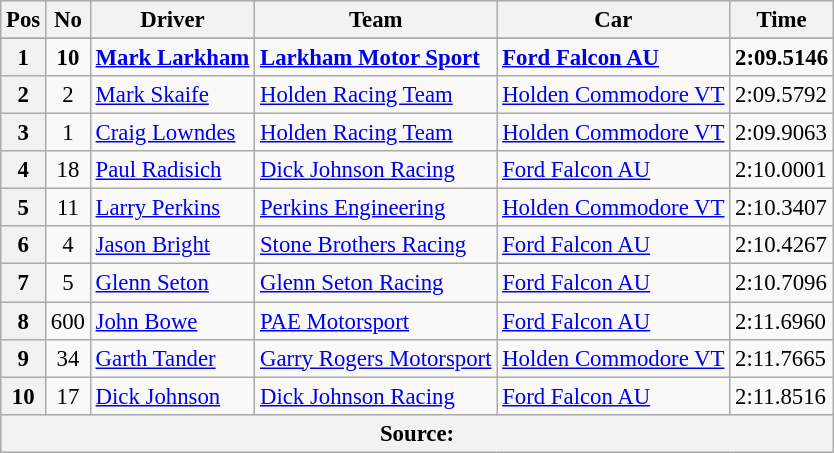<table class="wikitable" style="font-size: 95%;">
<tr>
<th>Pos</th>
<th>No</th>
<th>Driver</th>
<th>Team</th>
<th>Car</th>
<th>Time</th>
</tr>
<tr>
</tr>
<tr style="font-weight:bold">
<th>1</th>
<td align=center>10</td>
<td> <a href='#'>Mark Larkham</a></td>
<td><a href='#'>Larkham Motor Sport</a></td>
<td><a href='#'>Ford Falcon AU</a></td>
<td>2:09.5146</td>
</tr>
<tr>
<th>2</th>
<td align=center>2</td>
<td> <a href='#'>Mark Skaife</a></td>
<td><a href='#'>Holden Racing Team</a></td>
<td><a href='#'>Holden Commodore VT</a></td>
<td>2:09.5792</td>
</tr>
<tr>
<th>3</th>
<td align=center>1</td>
<td> <a href='#'>Craig Lowndes</a></td>
<td><a href='#'>Holden Racing Team</a></td>
<td><a href='#'>Holden Commodore VT</a></td>
<td>2:09.9063</td>
</tr>
<tr>
<th>4</th>
<td align=center>18</td>
<td> <a href='#'>Paul Radisich</a></td>
<td><a href='#'>Dick Johnson Racing</a></td>
<td><a href='#'>Ford Falcon AU</a></td>
<td>2:10.0001</td>
</tr>
<tr>
<th>5</th>
<td align=center>11</td>
<td> <a href='#'>Larry Perkins</a></td>
<td><a href='#'>Perkins Engineering</a></td>
<td><a href='#'>Holden Commodore VT</a></td>
<td>2:10.3407</td>
</tr>
<tr>
<th>6</th>
<td align=center>4</td>
<td> <a href='#'>Jason Bright</a></td>
<td><a href='#'>Stone Brothers Racing</a></td>
<td><a href='#'>Ford Falcon AU</a></td>
<td>2:10.4267</td>
</tr>
<tr>
<th>7</th>
<td align=center>5</td>
<td> <a href='#'>Glenn Seton</a></td>
<td><a href='#'>Glenn Seton Racing</a></td>
<td><a href='#'>Ford Falcon AU</a></td>
<td>2:10.7096</td>
</tr>
<tr>
<th>8</th>
<td align=center>600</td>
<td> <a href='#'>John Bowe</a></td>
<td><a href='#'>PAE Motorsport</a></td>
<td><a href='#'>Ford Falcon AU</a></td>
<td>2:11.6960</td>
</tr>
<tr>
<th>9</th>
<td align=center>34</td>
<td> <a href='#'>Garth Tander</a></td>
<td><a href='#'>Garry Rogers Motorsport</a></td>
<td><a href='#'>Holden Commodore VT</a></td>
<td>2:11.7665</td>
</tr>
<tr>
<th>10</th>
<td align=center>17</td>
<td> <a href='#'>Dick Johnson</a></td>
<td><a href='#'>Dick Johnson Racing</a></td>
<td><a href='#'>Ford Falcon AU</a></td>
<td>2:11.8516</td>
</tr>
<tr>
<th colspan=6>Source:</th>
</tr>
</table>
